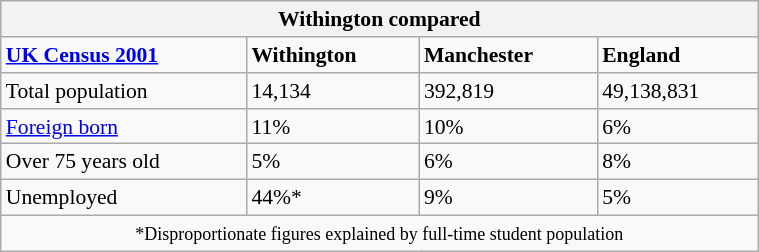<table id="toc" class="wikitable" style="float: right; margin-left: 2em; width: 40%; font-size: 90%;" cellspacing="3">
<tr>
<th colspan="4"><strong>Withington compared</strong></th>
</tr>
<tr>
<td><strong><a href='#'>UK Census 2001</a></strong></td>
<td><strong>Withington</strong></td>
<td><strong>Manchester</strong></td>
<td><strong>England</strong></td>
</tr>
<tr>
<td>Total population</td>
<td>14,134</td>
<td>392,819</td>
<td>49,138,831</td>
</tr>
<tr>
<td><a href='#'>Foreign born</a></td>
<td>11%</td>
<td>10%</td>
<td>6%</td>
</tr>
<tr>
<td>Over 75 years old</td>
<td>5%</td>
<td>6%</td>
<td>8%</td>
</tr>
<tr>
<td>Unemployed</td>
<td>44%*</td>
<td>9%</td>
<td>5%</td>
</tr>
<tr>
<td colspan="4" style="text-align:center"><small>*Disproportionate figures explained by full-time student population</small></td>
</tr>
</table>
